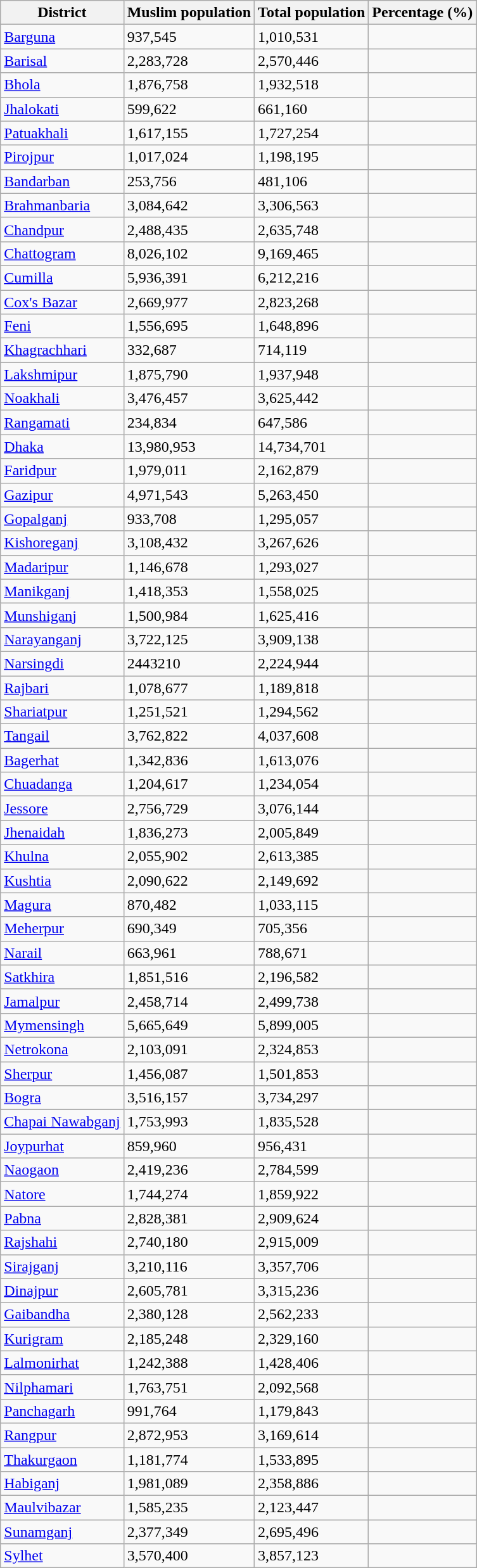<table class="wikitable sortable">
<tr>
<th>District</th>
<th>Muslim population</th>
<th>Total population</th>
<th>Percentage (%)</th>
</tr>
<tr>
<td><a href='#'>Barguna</a></td>
<td>937,545</td>
<td>1,010,531</td>
<td></td>
</tr>
<tr>
<td><a href='#'>Barisal</a></td>
<td>2,283,728</td>
<td>2,570,446</td>
<td></td>
</tr>
<tr>
<td><a href='#'>Bhola</a></td>
<td>1,876,758</td>
<td>1,932,518</td>
<td></td>
</tr>
<tr>
<td><a href='#'>Jhalokati</a></td>
<td>599,622</td>
<td>661,160</td>
<td></td>
</tr>
<tr>
<td><a href='#'>Patuakhali</a></td>
<td>1,617,155</td>
<td>1,727,254</td>
<td></td>
</tr>
<tr>
<td><a href='#'>Pirojpur</a></td>
<td>1,017,024</td>
<td>1,198,195</td>
<td></td>
</tr>
<tr>
<td><a href='#'>Bandarban</a></td>
<td>253,756</td>
<td>481,106</td>
<td></td>
</tr>
<tr>
<td><a href='#'>Brahmanbaria</a></td>
<td>3,084,642</td>
<td>3,306,563</td>
<td></td>
</tr>
<tr>
<td><a href='#'>Chandpur</a></td>
<td>2,488,435</td>
<td>2,635,748</td>
<td></td>
</tr>
<tr>
<td><a href='#'>Chattogram</a></td>
<td>8,026,102</td>
<td>9,169,465</td>
<td></td>
</tr>
<tr>
<td><a href='#'>Cumilla</a></td>
<td>5,936,391</td>
<td>6,212,216</td>
<td></td>
</tr>
<tr>
<td><a href='#'>Cox's Bazar</a></td>
<td>2,669,977</td>
<td>2,823,268</td>
<td></td>
</tr>
<tr>
<td><a href='#'>Feni</a></td>
<td>1,556,695</td>
<td>1,648,896</td>
<td></td>
</tr>
<tr>
<td><a href='#'>Khagrachhari</a></td>
<td>332,687</td>
<td>714,119</td>
<td></td>
</tr>
<tr>
<td><a href='#'>Lakshmipur</a></td>
<td>1,875,790</td>
<td>1,937,948</td>
<td></td>
</tr>
<tr>
<td><a href='#'>Noakhali</a></td>
<td>3,476,457</td>
<td>3,625,442</td>
<td></td>
</tr>
<tr>
<td><a href='#'>Rangamati</a></td>
<td>234,834</td>
<td>647,586</td>
<td></td>
</tr>
<tr>
<td><a href='#'>Dhaka</a></td>
<td>13,980,953</td>
<td>14,734,701</td>
<td></td>
</tr>
<tr>
<td><a href='#'>Faridpur</a></td>
<td>1,979,011</td>
<td>2,162,879</td>
<td></td>
</tr>
<tr>
<td><a href='#'>Gazipur</a></td>
<td>4,971,543</td>
<td>5,263,450</td>
<td></td>
</tr>
<tr>
<td><a href='#'>Gopalganj</a></td>
<td>933,708</td>
<td>1,295,057</td>
<td></td>
</tr>
<tr>
<td><a href='#'>Kishoreganj</a></td>
<td>3,108,432</td>
<td>3,267,626</td>
<td></td>
</tr>
<tr>
<td><a href='#'>Madaripur</a></td>
<td>1,146,678</td>
<td>1,293,027</td>
<td></td>
</tr>
<tr>
<td><a href='#'>Manikganj</a></td>
<td>1,418,353</td>
<td>1,558,025</td>
<td></td>
</tr>
<tr>
<td><a href='#'>Munshiganj</a></td>
<td>1,500,984</td>
<td>1,625,416</td>
<td></td>
</tr>
<tr>
<td><a href='#'>Narayanganj</a></td>
<td>3,722,125</td>
<td>3,909,138</td>
<td></td>
</tr>
<tr>
<td><a href='#'>Narsingdi</a></td>
<td>2443210</td>
<td>2,224,944</td>
<td></td>
</tr>
<tr>
<td><a href='#'>Rajbari</a></td>
<td>1,078,677</td>
<td>1,189,818</td>
<td></td>
</tr>
<tr>
<td><a href='#'>Shariatpur</a></td>
<td>1,251,521</td>
<td>1,294,562</td>
<td></td>
</tr>
<tr>
<td><a href='#'>Tangail</a></td>
<td>3,762,822</td>
<td>4,037,608</td>
<td></td>
</tr>
<tr>
<td><a href='#'>Bagerhat</a></td>
<td>1,342,836</td>
<td>1,613,076</td>
<td></td>
</tr>
<tr>
<td><a href='#'>Chuadanga</a></td>
<td>1,204,617</td>
<td>1,234,054</td>
<td></td>
</tr>
<tr>
<td><a href='#'>Jessore</a></td>
<td>2,756,729</td>
<td>3,076,144</td>
<td></td>
</tr>
<tr>
<td><a href='#'>Jhenaidah</a></td>
<td>1,836,273</td>
<td>2,005,849</td>
<td></td>
</tr>
<tr>
<td><a href='#'>Khulna</a></td>
<td>2,055,902</td>
<td>2,613,385</td>
<td></td>
</tr>
<tr>
<td><a href='#'>Kushtia</a></td>
<td>2,090,622</td>
<td>2,149,692</td>
<td></td>
</tr>
<tr>
<td><a href='#'>Magura</a></td>
<td>870,482</td>
<td>1,033,115</td>
<td></td>
</tr>
<tr>
<td><a href='#'>Meherpur</a></td>
<td>690,349</td>
<td>705,356</td>
<td></td>
</tr>
<tr>
<td><a href='#'>Narail</a></td>
<td>663,961</td>
<td>788,671</td>
<td></td>
</tr>
<tr>
<td><a href='#'>Satkhira</a></td>
<td>1,851,516</td>
<td>2,196,582</td>
<td></td>
</tr>
<tr>
<td><a href='#'>Jamalpur</a></td>
<td>2,458,714</td>
<td>2,499,738</td>
<td></td>
</tr>
<tr>
<td><a href='#'>Mymensingh</a></td>
<td>5,665,649</td>
<td>5,899,005</td>
<td></td>
</tr>
<tr>
<td><a href='#'>Netrokona</a></td>
<td>2,103,091</td>
<td>2,324,853</td>
<td></td>
</tr>
<tr>
<td><a href='#'>Sherpur</a></td>
<td>1,456,087</td>
<td>1,501,853</td>
<td></td>
</tr>
<tr>
<td><a href='#'>Bogra</a></td>
<td>3,516,157</td>
<td>3,734,297</td>
<td></td>
</tr>
<tr>
<td><a href='#'>Chapai Nawabganj</a></td>
<td>1,753,993</td>
<td>1,835,528</td>
<td></td>
</tr>
<tr>
<td><a href='#'>Joypurhat</a></td>
<td>859,960</td>
<td>956,431</td>
<td></td>
</tr>
<tr>
<td><a href='#'>Naogaon</a></td>
<td>2,419,236</td>
<td>2,784,599</td>
<td></td>
</tr>
<tr>
<td><a href='#'>Natore</a></td>
<td>1,744,274</td>
<td>1,859,922</td>
<td></td>
</tr>
<tr>
<td><a href='#'>Pabna</a></td>
<td>2,828,381</td>
<td>2,909,624</td>
<td></td>
</tr>
<tr>
<td><a href='#'>Rajshahi</a></td>
<td>2,740,180</td>
<td>2,915,009</td>
<td></td>
</tr>
<tr>
<td><a href='#'>Sirajganj</a></td>
<td>3,210,116</td>
<td>3,357,706</td>
<td></td>
</tr>
<tr>
<td><a href='#'>Dinajpur</a></td>
<td>2,605,781</td>
<td>3,315,236</td>
<td></td>
</tr>
<tr>
<td><a href='#'>Gaibandha</a></td>
<td>2,380,128</td>
<td>2,562,233</td>
<td></td>
</tr>
<tr>
<td><a href='#'>Kurigram</a></td>
<td>2,185,248</td>
<td>2,329,160</td>
<td></td>
</tr>
<tr>
<td><a href='#'>Lalmonirhat</a></td>
<td>1,242,388</td>
<td>1,428,406</td>
<td></td>
</tr>
<tr>
<td><a href='#'>Nilphamari</a></td>
<td>1,763,751</td>
<td>2,092,568</td>
<td></td>
</tr>
<tr>
<td><a href='#'>Panchagarh</a></td>
<td>991,764</td>
<td>1,179,843</td>
<td></td>
</tr>
<tr>
<td><a href='#'>Rangpur</a></td>
<td>2,872,953</td>
<td>3,169,614</td>
<td></td>
</tr>
<tr>
<td><a href='#'>Thakurgaon</a></td>
<td>1,181,774</td>
<td>1,533,895</td>
<td></td>
</tr>
<tr>
<td><a href='#'>Habiganj</a></td>
<td>1,981,089</td>
<td>2,358,886</td>
<td></td>
</tr>
<tr>
<td><a href='#'>Maulvibazar</a></td>
<td>1,585,235</td>
<td>2,123,447</td>
<td></td>
</tr>
<tr>
<td><a href='#'>Sunamganj</a></td>
<td>2,377,349</td>
<td>2,695,496</td>
<td></td>
</tr>
<tr>
<td><a href='#'>Sylhet</a></td>
<td>3,570,400</td>
<td>3,857,123</td>
<td></td>
</tr>
</table>
